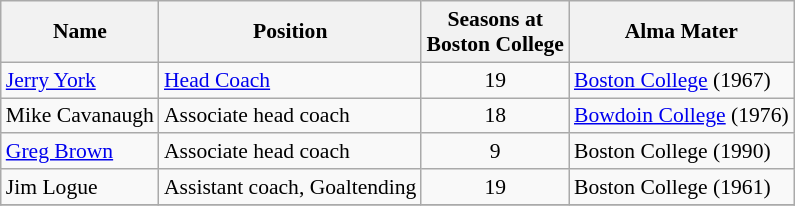<table class="wikitable" border="1" style="font-size:90%;">
<tr>
<th>Name</th>
<th>Position</th>
<th>Seasons at<br>Boston College</th>
<th>Alma Mater</th>
</tr>
<tr>
<td><a href='#'>Jerry York</a></td>
<td><a href='#'>Head Coach</a></td>
<td align=center>19</td>
<td><a href='#'>Boston College</a> (1967)</td>
</tr>
<tr>
<td>Mike Cavanaugh</td>
<td>Associate head coach</td>
<td align=center>18</td>
<td><a href='#'>Bowdoin College</a> (1976)</td>
</tr>
<tr>
<td><a href='#'>Greg Brown</a></td>
<td>Associate head coach</td>
<td align=center>9</td>
<td>Boston College (1990)</td>
</tr>
<tr>
<td>Jim Logue</td>
<td>Assistant coach, Goaltending</td>
<td align=center>19</td>
<td>Boston College (1961)</td>
</tr>
<tr>
</tr>
</table>
